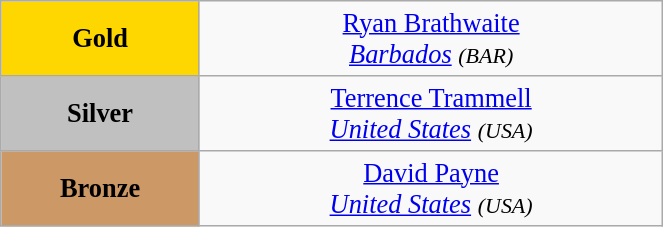<table class="wikitable" style=" text-align:center; font-size:110%;" width="35%">
<tr>
<td bgcolor="gold"><strong>Gold</strong></td>
<td> <a href='#'>Ryan Brathwaite</a><br><em><a href='#'>Barbados</a> <small>(BAR)</small></em></td>
</tr>
<tr>
<td bgcolor="silver"><strong>Silver</strong></td>
<td> <a href='#'>Terrence Trammell</a><br><em><a href='#'>United States</a> <small>(USA)</small></em></td>
</tr>
<tr>
<td bgcolor="CC9966"><strong>Bronze</strong></td>
<td> <a href='#'>David Payne</a><br><em><a href='#'>United States</a> <small>(USA)</small></em></td>
</tr>
</table>
